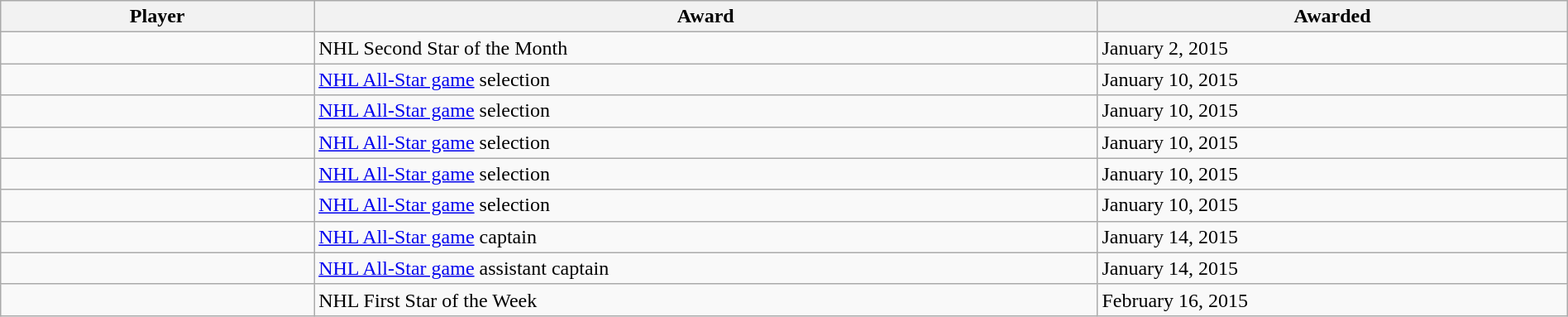<table class="wikitable sortable" style="width:100%;">
<tr>
<th style="width:20%;">Player</th>
<th style="width:50%;">Award</th>
<th style="width:30%;" data-sort-type="date">Awarded</th>
</tr>
<tr>
<td></td>
<td>NHL Second Star of the Month</td>
<td>January 2, 2015</td>
</tr>
<tr>
<td></td>
<td><a href='#'>NHL All-Star game</a> selection</td>
<td>January 10, 2015</td>
</tr>
<tr>
<td></td>
<td><a href='#'>NHL All-Star game</a> selection</td>
<td>January 10, 2015</td>
</tr>
<tr>
<td></td>
<td><a href='#'>NHL All-Star game</a> selection</td>
<td>January 10, 2015</td>
</tr>
<tr>
<td></td>
<td><a href='#'>NHL All-Star game</a> selection</td>
<td>January 10, 2015</td>
</tr>
<tr>
<td></td>
<td><a href='#'>NHL All-Star game</a> selection</td>
<td>January 10, 2015</td>
</tr>
<tr>
<td></td>
<td><a href='#'>NHL All-Star game</a> captain</td>
<td>January 14, 2015</td>
</tr>
<tr>
<td></td>
<td><a href='#'>NHL All-Star game</a> assistant captain</td>
<td>January 14, 2015</td>
</tr>
<tr>
<td></td>
<td>NHL First Star of the Week</td>
<td>February 16, 2015</td>
</tr>
</table>
